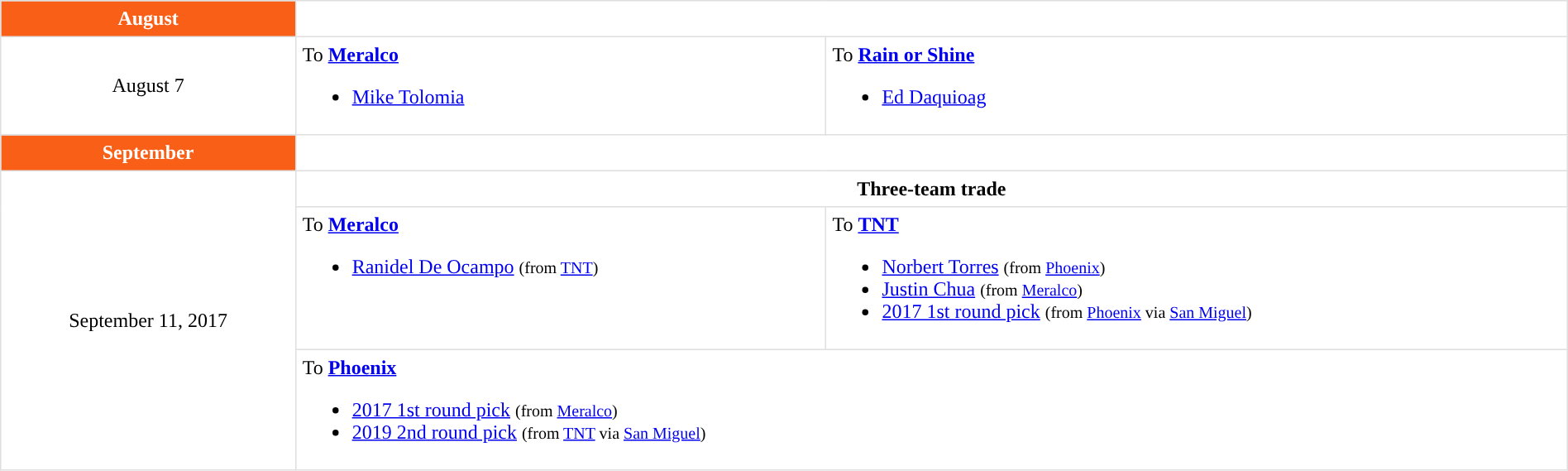<table border=1 style="border-collapse:collapse; text-align: center; width: 100%" bordercolor="#DFDFDF"  cellpadding="5">
<tr bgcolor="eeeeee">
<th style="background:#F95F17; color:#FFFFFF; ">August</th>
</tr>
<tr>
<td rowspan=1>August 7 </td>
<td align=left valign=top>To <strong><a href='#'>Meralco</a></strong><br><ul><li><a href='#'>Mike Tolomia</a></li></ul></td>
<td align=left valign=top>To <strong><a href='#'>Rain or Shine</a></strong><br><ul><li><a href='#'>Ed Daquioag</a></li></ul></td>
</tr>
<tr>
</tr>
<tr bgcolor="eeeeee">
<th style="background:#F95F17; color:#FFFFFF; ">September</th>
</tr>
<tr>
<td rowspan=4>September 11, 2017</td>
</tr>
<tr>
<td colspan=3><strong>Three-team trade</strong></td>
</tr>
<tr>
<td align=left valign=top>To <strong><a href='#'>Meralco</a></strong><br><ul><li><a href='#'>Ranidel De Ocampo</a> <small>(from <a href='#'>TNT</a>)</small></li></ul></td>
<td align=left valign=top>To <strong><a href='#'>TNT</a></strong><br><ul><li><a href='#'>Norbert Torres</a> <small>(from <a href='#'>Phoenix</a>)</small></li><li><a href='#'>Justin Chua</a> <small>(from <a href='#'>Meralco</a>)</small></li><li><a href='#'>2017 1st round pick</a> <small>(from <a href='#'>Phoenix</a> via <a href='#'>San Miguel</a>)</small></li></ul></td>
</tr>
<tr>
<td colspan="2" style="text-align:left; vertical-align:top;">To <strong><a href='#'>Phoenix</a></strong><br><ul><li><a href='#'>2017 1st round pick</a> <small>(from <a href='#'>Meralco</a>)</small></li><li><a href='#'>2019 2nd round pick</a> <small>(from <a href='#'>TNT</a> via <a href='#'>San Miguel</a>)</small></li></ul></td>
</tr>
</table>
